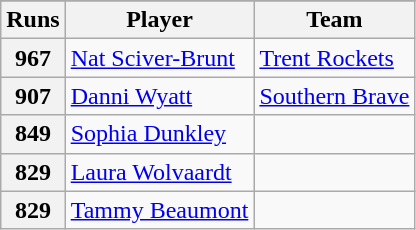<table class="wikitable">
<tr>
</tr>
<tr>
<th>Runs</th>
<th>Player</th>
<th>Team</th>
</tr>
<tr>
<th>967 </th>
<td><a href='#'>Nat Sciver-Brunt</a></td>
<td><a href='#'>Trent Rockets</a></td>
</tr>
<tr>
<th>907 </th>
<td><a href='#'>Danni Wyatt</a></td>
<td><a href='#'>Southern Brave</a></td>
</tr>
<tr>
<th>849 </th>
<td><a href='#'>Sophia Dunkley</a></td>
<td></td>
</tr>
<tr>
<th>829 </th>
<td><a href='#'>Laura Wolvaardt</a></td>
<td></td>
</tr>
<tr>
<th>829 </th>
<td><a href='#'>Tammy Beaumont</a></td>
<td></td>
</tr>
</table>
